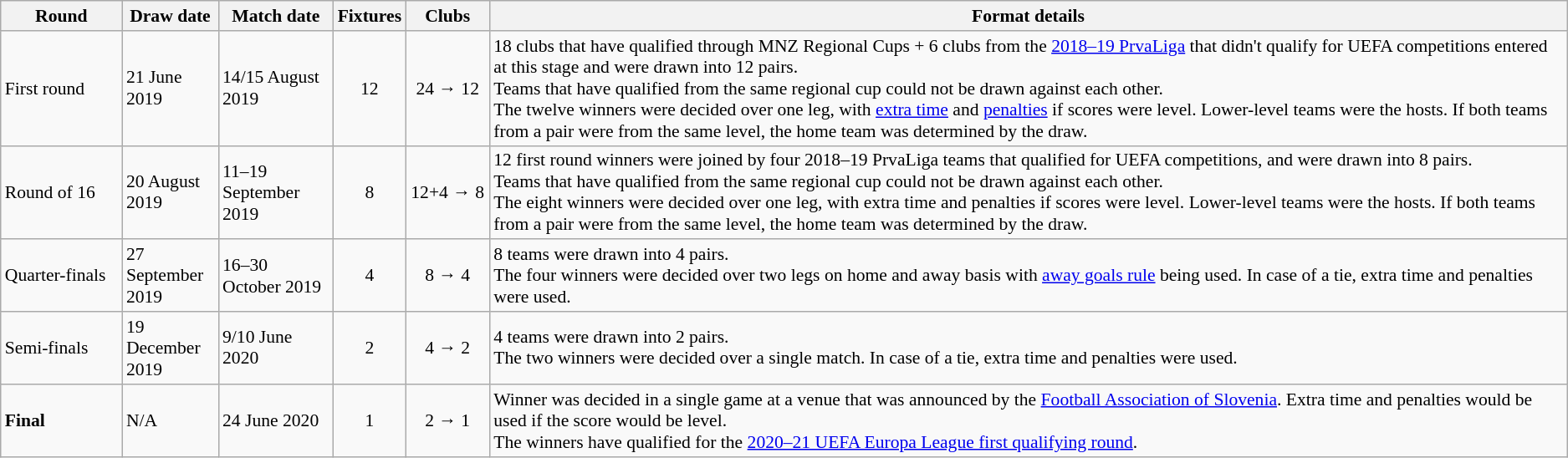<table class="wikitable" style="font-size:90%">
<tr>
<th width=90>Round</th>
<th width=70>Draw date</th>
<th width=85>Match date</th>
<th width=50>Fixtures</th>
<th width=60>Clubs</th>
<th>Format details</th>
</tr>
<tr>
<td>First round</td>
<td>21 June 2019</td>
<td>14/15 August 2019</td>
<td style="text-align:center;">12</td>
<td style="text-align:center;">24 → 12</td>
<td>18 clubs that have qualified through MNZ Regional Cups + 6 clubs from the <a href='#'>2018–19 PrvaLiga</a> that didn't qualify for UEFA competitions entered at this stage and were drawn into 12 pairs.<br>Teams that have qualified from the same regional cup could not be drawn against each other.<br>The twelve winners were decided over one leg, with <a href='#'>extra time</a> and <a href='#'>penalties</a> if scores were level. Lower-level teams were the hosts. If both teams from a pair were from the same level, the home team was determined by the draw.</td>
</tr>
<tr>
<td>Round of 16</td>
<td>20 August 2019</td>
<td>11–19 September 2019</td>
<td style="text-align:center;">8</td>
<td style="text-align:center;">12+4 → 8</td>
<td>12 first round winners were joined by four 2018–19 PrvaLiga teams that qualified for UEFA competitions, and were drawn into 8 pairs.<br>Teams that have qualified from the same regional cup could not be drawn against each other.<br>The eight winners were decided over one leg, with extra time and penalties if scores were level. Lower-level teams were the hosts. If both teams from a pair were from the same level, the home team was determined by the draw.</td>
</tr>
<tr>
<td>Quarter-finals</td>
<td>27 September 2019</td>
<td>16–30 October 2019</td>
<td style="text-align:center;">4</td>
<td style="text-align:center;">8 → 4</td>
<td>8 teams were drawn into 4 pairs.<br>The four winners were decided over two legs on home and away basis with <a href='#'>away goals rule</a> being used. In case of a tie, extra time and penalties were used.</td>
</tr>
<tr>
<td>Semi-finals</td>
<td>19 December 2019</td>
<td>9/10 June 2020</td>
<td style="text-align:center;">2</td>
<td style="text-align:center;">4 → 2</td>
<td>4 teams were drawn into 2 pairs.<br>The two winners were decided over a single match. In case of a tie, extra time and penalties were used.</td>
</tr>
<tr>
<td><strong>Final</strong></td>
<td>N/A</td>
<td>24 June 2020</td>
<td style="text-align:center;">1</td>
<td style="text-align:center;">2 → 1</td>
<td>Winner was decided in a single game at a venue that was announced by the <a href='#'>Football Association of Slovenia</a>. Extra time and penalties would be used if the score would be level.<br>The winners have qualified for the <a href='#'>2020–21 UEFA Europa League first qualifying round</a>.</td>
</tr>
</table>
